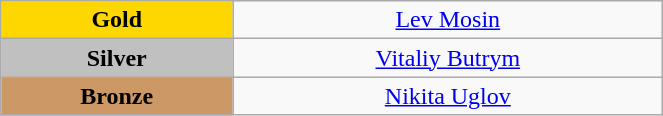<table class="wikitable" style="text-align:center; " width="35%">
<tr>
<td bgcolor="gold"><strong>Gold</strong></td>
<td><a href='#'>Lev Mosin</a><br>  <small><em></em></small></td>
</tr>
<tr>
<td bgcolor="silver"><strong>Silver</strong></td>
<td><a href='#'>Vitaliy Butrym</a><br>  <small><em></em></small></td>
</tr>
<tr>
<td bgcolor="CC9966"><strong>Bronze</strong></td>
<td><a href='#'>Nikita Uglov</a><br>  <small><em></em></small></td>
</tr>
</table>
